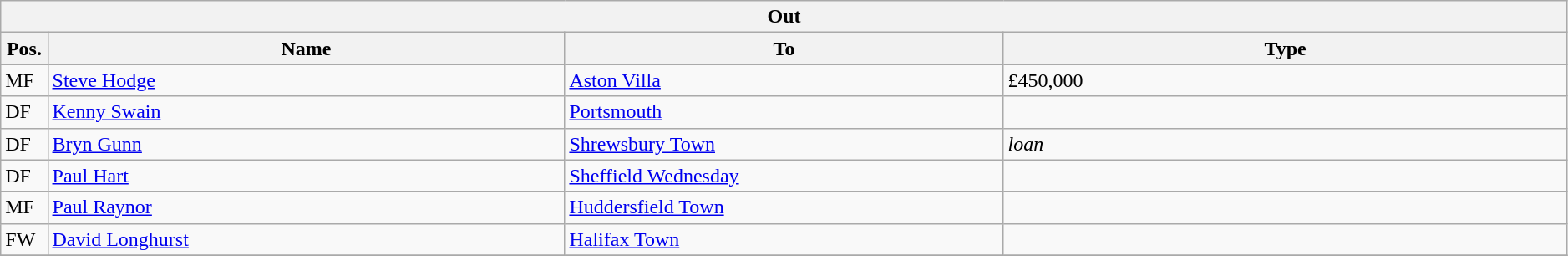<table class="wikitable" style="font-size:100%;width:99%;">
<tr>
<th colspan="4">Out</th>
</tr>
<tr>
<th width=3%>Pos.</th>
<th width=33%>Name</th>
<th width=28%>To</th>
<th width=36%>Type</th>
</tr>
<tr>
<td>MF</td>
<td><a href='#'>Steve Hodge</a></td>
<td><a href='#'>Aston Villa</a></td>
<td>£450,000</td>
</tr>
<tr>
<td>DF</td>
<td><a href='#'>Kenny Swain</a></td>
<td><a href='#'>Portsmouth</a></td>
<td></td>
</tr>
<tr>
<td>DF</td>
<td><a href='#'>Bryn Gunn</a></td>
<td><a href='#'>Shrewsbury Town</a></td>
<td><em>loan</em></td>
</tr>
<tr>
<td>DF</td>
<td><a href='#'>Paul Hart</a></td>
<td><a href='#'>Sheffield Wednesday</a></td>
<td></td>
</tr>
<tr>
<td>MF</td>
<td><a href='#'>Paul Raynor</a></td>
<td><a href='#'>Huddersfield Town</a></td>
<td></td>
</tr>
<tr>
<td>FW</td>
<td><a href='#'>David Longhurst</a></td>
<td><a href='#'>Halifax Town</a></td>
<td></td>
</tr>
<tr>
</tr>
</table>
